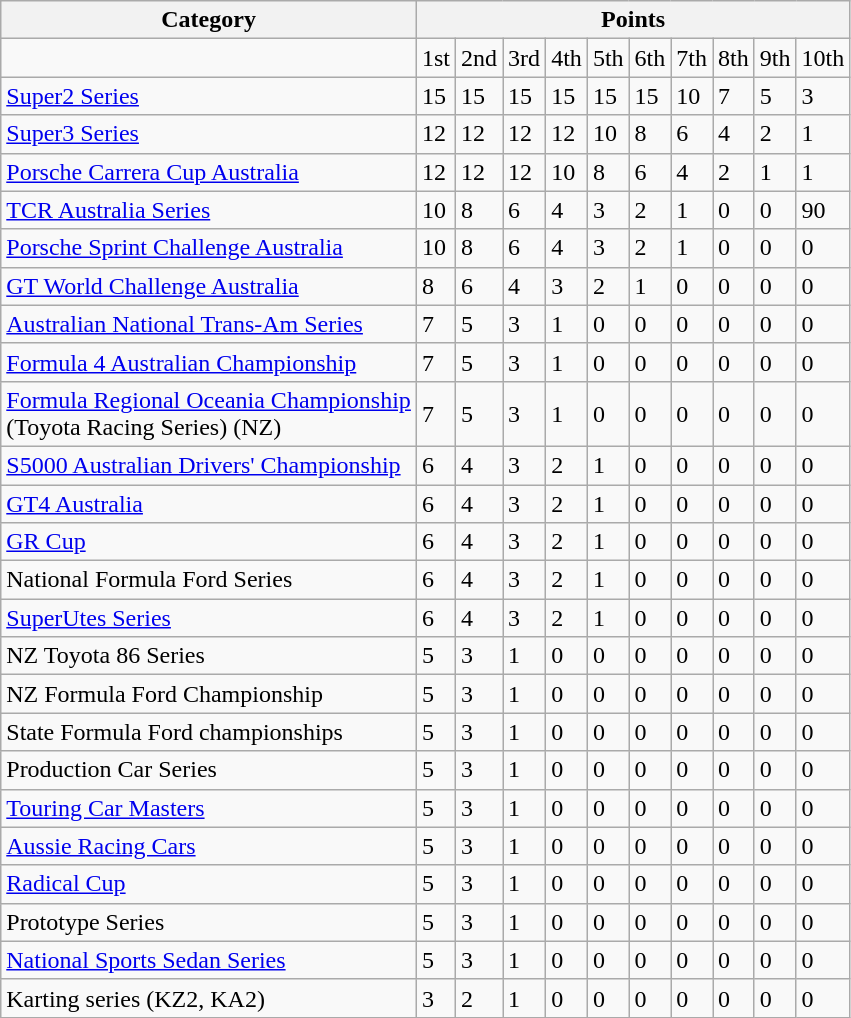<table class="wikitable">
<tr>
<th>Category</th>
<th colspan="10">Points</th>
</tr>
<tr>
<td></td>
<td>1st</td>
<td>2nd</td>
<td>3rd</td>
<td>4th</td>
<td>5th</td>
<td>6th</td>
<td>7th</td>
<td>8th</td>
<td>9th</td>
<td>10th</td>
</tr>
<tr>
<td><a href='#'>Super2 Series</a></td>
<td>15</td>
<td>15</td>
<td>15</td>
<td>15</td>
<td>15</td>
<td>15</td>
<td>10</td>
<td>7</td>
<td>5</td>
<td>3</td>
</tr>
<tr>
<td><a href='#'>Super3 Series</a></td>
<td>12</td>
<td>12</td>
<td>12</td>
<td>12</td>
<td>10</td>
<td>8</td>
<td>6</td>
<td>4</td>
<td>2</td>
<td>1</td>
</tr>
<tr>
<td><a href='#'>Porsche Carrera Cup Australia</a></td>
<td>12</td>
<td>12</td>
<td>12</td>
<td>10</td>
<td>8</td>
<td>6</td>
<td>4</td>
<td>2</td>
<td>1</td>
<td>1</td>
</tr>
<tr>
<td><a href='#'>TCR Australia Series</a></td>
<td>10</td>
<td>8</td>
<td>6</td>
<td>4</td>
<td>3</td>
<td>2</td>
<td>1</td>
<td>0</td>
<td>0</td>
<td>90</td>
</tr>
<tr>
<td><a href='#'>Porsche Sprint Challenge Australia</a></td>
<td>10</td>
<td>8</td>
<td>6</td>
<td>4</td>
<td>3</td>
<td>2</td>
<td>1</td>
<td>0</td>
<td>0</td>
<td>0</td>
</tr>
<tr>
<td><a href='#'>GT World Challenge Australia</a></td>
<td>8</td>
<td>6</td>
<td>4</td>
<td>3</td>
<td>2</td>
<td>1</td>
<td>0</td>
<td>0</td>
<td>0</td>
<td>0</td>
</tr>
<tr>
<td><a href='#'>Australian National Trans-Am Series</a></td>
<td>7</td>
<td>5</td>
<td>3</td>
<td>1</td>
<td>0</td>
<td>0</td>
<td>0</td>
<td>0</td>
<td>0</td>
<td>0</td>
</tr>
<tr>
<td><a href='#'>Formula 4 Australian Championship</a></td>
<td>7</td>
<td>5</td>
<td>3</td>
<td>1</td>
<td>0</td>
<td>0</td>
<td>0</td>
<td>0</td>
<td>0</td>
<td>0</td>
</tr>
<tr>
<td><a href='#'>Formula Regional Oceania Championship</a><br>(Toyota Racing Series) (NZ)</td>
<td>7</td>
<td>5</td>
<td>3</td>
<td>1</td>
<td>0</td>
<td>0</td>
<td>0</td>
<td>0</td>
<td>0</td>
<td>0</td>
</tr>
<tr>
<td><a href='#'>S5000 Australian Drivers' Championship</a></td>
<td>6</td>
<td>4</td>
<td>3</td>
<td>2</td>
<td>1</td>
<td>0</td>
<td>0</td>
<td>0</td>
<td>0</td>
<td>0</td>
</tr>
<tr>
<td><a href='#'>GT4 Australia</a></td>
<td>6</td>
<td>4</td>
<td>3</td>
<td>2</td>
<td>1</td>
<td>0</td>
<td>0</td>
<td>0</td>
<td>0</td>
<td>0</td>
</tr>
<tr>
<td><a href='#'>GR Cup</a></td>
<td>6</td>
<td>4</td>
<td>3</td>
<td>2</td>
<td>1</td>
<td>0</td>
<td>0</td>
<td>0</td>
<td>0</td>
<td>0</td>
</tr>
<tr>
<td>National Formula Ford Series</td>
<td>6</td>
<td>4</td>
<td>3</td>
<td>2</td>
<td>1</td>
<td>0</td>
<td>0</td>
<td>0</td>
<td>0</td>
<td>0</td>
</tr>
<tr>
<td><a href='#'>SuperUtes Series</a></td>
<td>6</td>
<td>4</td>
<td>3</td>
<td>2</td>
<td>1</td>
<td>0</td>
<td>0</td>
<td>0</td>
<td>0</td>
<td>0</td>
</tr>
<tr>
<td>NZ Toyota 86 Series</td>
<td>5</td>
<td>3</td>
<td>1</td>
<td>0</td>
<td>0</td>
<td>0</td>
<td>0</td>
<td>0</td>
<td>0</td>
<td>0</td>
</tr>
<tr>
<td>NZ Formula Ford Championship</td>
<td>5</td>
<td>3</td>
<td>1</td>
<td>0</td>
<td>0</td>
<td>0</td>
<td>0</td>
<td>0</td>
<td>0</td>
<td>0</td>
</tr>
<tr>
<td>State Formula Ford championships</td>
<td>5</td>
<td>3</td>
<td>1</td>
<td>0</td>
<td>0</td>
<td>0</td>
<td>0</td>
<td>0</td>
<td>0</td>
<td>0</td>
</tr>
<tr>
<td>Production Car Series</td>
<td>5</td>
<td>3</td>
<td>1</td>
<td>0</td>
<td>0</td>
<td>0</td>
<td>0</td>
<td>0</td>
<td>0</td>
<td>0</td>
</tr>
<tr>
<td><a href='#'>Touring Car Masters</a></td>
<td>5</td>
<td>3</td>
<td>1</td>
<td>0</td>
<td>0</td>
<td>0</td>
<td>0</td>
<td>0</td>
<td>0</td>
<td>0</td>
</tr>
<tr>
<td><a href='#'>Aussie Racing Cars</a></td>
<td>5</td>
<td>3</td>
<td>1</td>
<td>0</td>
<td>0</td>
<td>0</td>
<td>0</td>
<td>0</td>
<td>0</td>
<td>0</td>
</tr>
<tr>
<td><a href='#'>Radical Cup</a></td>
<td>5</td>
<td>3</td>
<td>1</td>
<td>0</td>
<td>0</td>
<td>0</td>
<td>0</td>
<td>0</td>
<td>0</td>
<td>0</td>
</tr>
<tr>
<td>Prototype Series</td>
<td>5</td>
<td>3</td>
<td>1</td>
<td>0</td>
<td>0</td>
<td>0</td>
<td>0</td>
<td>0</td>
<td>0</td>
<td>0</td>
</tr>
<tr>
<td><a href='#'>National Sports Sedan Series</a></td>
<td>5</td>
<td>3</td>
<td>1</td>
<td>0</td>
<td>0</td>
<td>0</td>
<td>0</td>
<td>0</td>
<td>0</td>
<td>0</td>
</tr>
<tr>
<td>Karting series (KZ2, KA2)</td>
<td>3</td>
<td>2</td>
<td>1</td>
<td>0</td>
<td>0</td>
<td>0</td>
<td>0</td>
<td>0</td>
<td>0</td>
<td>0</td>
</tr>
</table>
